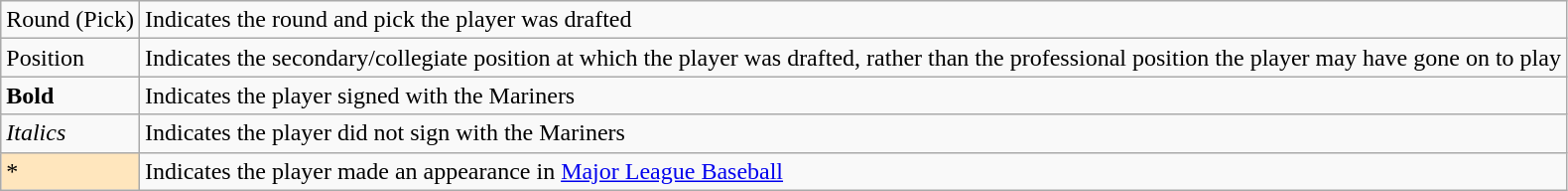<table class="wikitable" border="1">
<tr>
<td>Round (Pick)</td>
<td>Indicates the round and pick the player was drafted</td>
</tr>
<tr>
<td>Position</td>
<td>Indicates the secondary/collegiate position at which the player was drafted, rather than the professional position the player may have gone on to play</td>
</tr>
<tr>
<td><strong>Bold</strong></td>
<td>Indicates the player signed with the Mariners</td>
</tr>
<tr>
<td><em>Italics</em></td>
<td>Indicates the player did not sign with the Mariners</td>
</tr>
<tr>
<td style="background-color: #FFE6BD">*</td>
<td>Indicates the player made an appearance in <a href='#'>Major League Baseball</a></td>
</tr>
</table>
